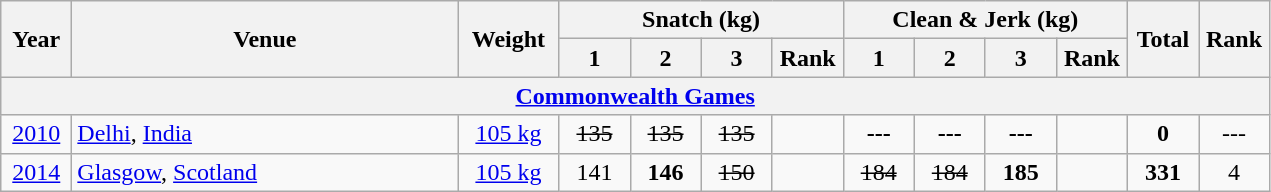<table class = "wikitable" style="text-align:center;">
<tr>
<th rowspan=2 width=40>Year</th>
<th rowspan=2 width=250>Venue</th>
<th rowspan=2 width=60>Weight</th>
<th colspan=4>Snatch (kg)</th>
<th colspan=4>Clean & Jerk (kg)</th>
<th rowspan=2 width=40>Total</th>
<th rowspan=2 width=40>Rank</th>
</tr>
<tr>
<th width=40>1</th>
<th width=40>2</th>
<th width=40>3</th>
<th width=40>Rank</th>
<th width=40>1</th>
<th width=40>2</th>
<th width=40>3</th>
<th width=40>Rank</th>
</tr>
<tr>
<th colspan=13><a href='#'>Commonwealth Games</a></th>
</tr>
<tr>
<td><a href='#'>2010</a></td>
<td align=left> <a href='#'>Delhi</a>, <a href='#'>India</a></td>
<td><a href='#'>105 kg</a></td>
<td><s>135</s></td>
<td><s>135</s></td>
<td><s>135</s></td>
<td></td>
<td><strong>---</strong></td>
<td><strong>---</strong></td>
<td><strong>---</strong></td>
<td></td>
<td><strong>0</strong></td>
<td>---</td>
</tr>
<tr>
<td><a href='#'>2014</a></td>
<td align=left> <a href='#'>Glasgow</a>, <a href='#'>Scotland</a></td>
<td><a href='#'>105 kg</a></td>
<td>141</td>
<td><strong>146</strong></td>
<td><s>150</s></td>
<td></td>
<td><s>184</s></td>
<td><s>184</s></td>
<td><strong>185</strong></td>
<td></td>
<td><strong>331</strong></td>
<td>4</td>
</tr>
</table>
